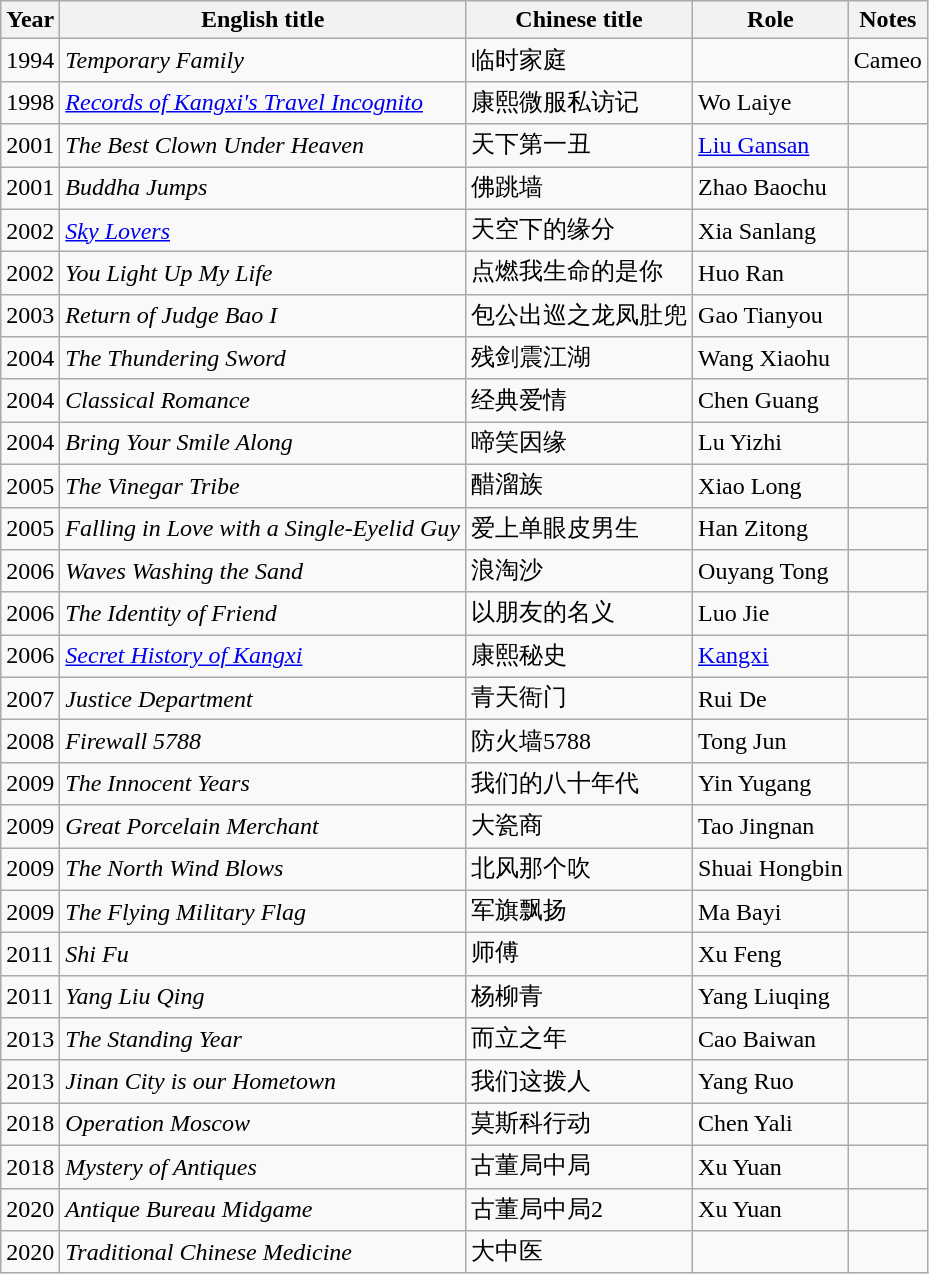<table class="wikitable sortable">
<tr>
<th>Year</th>
<th>English title</th>
<th>Chinese title</th>
<th>Role</th>
<th class="unsortable">Notes</th>
</tr>
<tr>
<td>1994</td>
<td><em>Temporary Family</em></td>
<td>临时家庭</td>
<td></td>
<td>Cameo</td>
</tr>
<tr>
<td>1998</td>
<td><em><a href='#'>Records of Kangxi's Travel Incognito</a></em></td>
<td>康熙微服私访记</td>
<td>Wo Laiye</td>
<td></td>
</tr>
<tr>
<td>2001</td>
<td><em>The Best Clown Under Heaven</em></td>
<td>天下第一丑</td>
<td><a href='#'>Liu Gansan</a></td>
<td></td>
</tr>
<tr>
<td>2001</td>
<td><em>Buddha Jumps</em></td>
<td>佛跳墙</td>
<td>Zhao Baochu</td>
<td></td>
</tr>
<tr>
<td>2002</td>
<td><em><a href='#'>Sky Lovers</a></em></td>
<td>天空下的缘分</td>
<td>Xia Sanlang</td>
<td></td>
</tr>
<tr>
<td>2002</td>
<td><em>You Light Up My Life</em></td>
<td>点燃我生命的是你</td>
<td>Huo Ran</td>
<td></td>
</tr>
<tr>
<td>2003</td>
<td><em> Return of Judge Bao I</em></td>
<td>包公出巡之龙凤肚兜</td>
<td>Gao Tianyou</td>
<td></td>
</tr>
<tr>
<td>2004</td>
<td><em>The Thundering Sword</em></td>
<td>残剑震江湖</td>
<td>Wang Xiaohu</td>
<td></td>
</tr>
<tr>
<td>2004</td>
<td><em>Classical Romance</em></td>
<td>经典爱情</td>
<td>Chen Guang</td>
<td></td>
</tr>
<tr>
<td>2004</td>
<td><em>Bring Your Smile Along</em></td>
<td>啼笑因缘</td>
<td>Lu Yizhi</td>
<td></td>
</tr>
<tr>
<td>2005</td>
<td><em>The Vinegar Tribe</em></td>
<td>醋溜族</td>
<td>Xiao Long</td>
<td></td>
</tr>
<tr>
<td>2005</td>
<td><em>Falling in Love with a Single-Eyelid Guy</em></td>
<td>爱上单眼皮男生</td>
<td>Han Zitong</td>
<td></td>
</tr>
<tr>
<td>2006</td>
<td><em>Waves Washing the Sand</em></td>
<td>浪淘沙</td>
<td>Ouyang Tong</td>
<td></td>
</tr>
<tr>
<td>2006</td>
<td><em>The Identity of Friend</em></td>
<td>以朋友的名义</td>
<td>Luo Jie</td>
<td></td>
</tr>
<tr>
<td>2006</td>
<td><em><a href='#'>Secret History of Kangxi</a></em></td>
<td>康熙秘史</td>
<td><a href='#'>Kangxi</a></td>
<td></td>
</tr>
<tr>
<td>2007</td>
<td><em>Justice Department</em></td>
<td>青天衙门</td>
<td>Rui De</td>
<td></td>
</tr>
<tr>
<td>2008</td>
<td><em>Firewall 5788</em></td>
<td>防火墙5788</td>
<td>Tong Jun</td>
<td></td>
</tr>
<tr>
<td>2009</td>
<td><em>The Innocent Years</em></td>
<td>我们的八十年代</td>
<td>Yin Yugang</td>
<td></td>
</tr>
<tr>
<td>2009</td>
<td><em>Great Porcelain Merchant</em></td>
<td>大瓷商</td>
<td>Tao Jingnan</td>
<td></td>
</tr>
<tr>
<td>2009</td>
<td><em>The North Wind Blows</em></td>
<td>北风那个吹</td>
<td>Shuai Hongbin</td>
<td></td>
</tr>
<tr>
<td>2009</td>
<td><em>The Flying Military Flag</em></td>
<td>军旗飘扬</td>
<td>Ma Bayi</td>
<td></td>
</tr>
<tr>
<td>2011</td>
<td><em>Shi Fu</em></td>
<td>师傅</td>
<td>Xu Feng</td>
<td></td>
</tr>
<tr>
<td>2011</td>
<td><em>Yang Liu Qing</em></td>
<td>杨柳青</td>
<td>Yang Liuqing</td>
<td></td>
</tr>
<tr>
<td>2013</td>
<td><em>The Standing Year</em></td>
<td>而立之年</td>
<td>Cao Baiwan</td>
<td></td>
</tr>
<tr>
<td>2013</td>
<td><em>Jinan City is our Hometown</em></td>
<td>我们这拨人</td>
<td>Yang Ruo</td>
<td></td>
</tr>
<tr>
<td>2018</td>
<td><em>Operation Moscow</em></td>
<td>莫斯科行动</td>
<td>Chen Yali</td>
<td></td>
</tr>
<tr>
<td>2018</td>
<td><em>Mystery of Antiques</em></td>
<td>古董局中局</td>
<td>Xu Yuan</td>
<td></td>
</tr>
<tr>
<td>2020</td>
<td><em>Antique Bureau Midgame</em></td>
<td>古董局中局2</td>
<td>Xu Yuan</td>
<td></td>
</tr>
<tr>
<td>2020</td>
<td><em>Traditional Chinese Medicine</em></td>
<td>大中医</td>
<td></td>
<td></td>
</tr>
</table>
